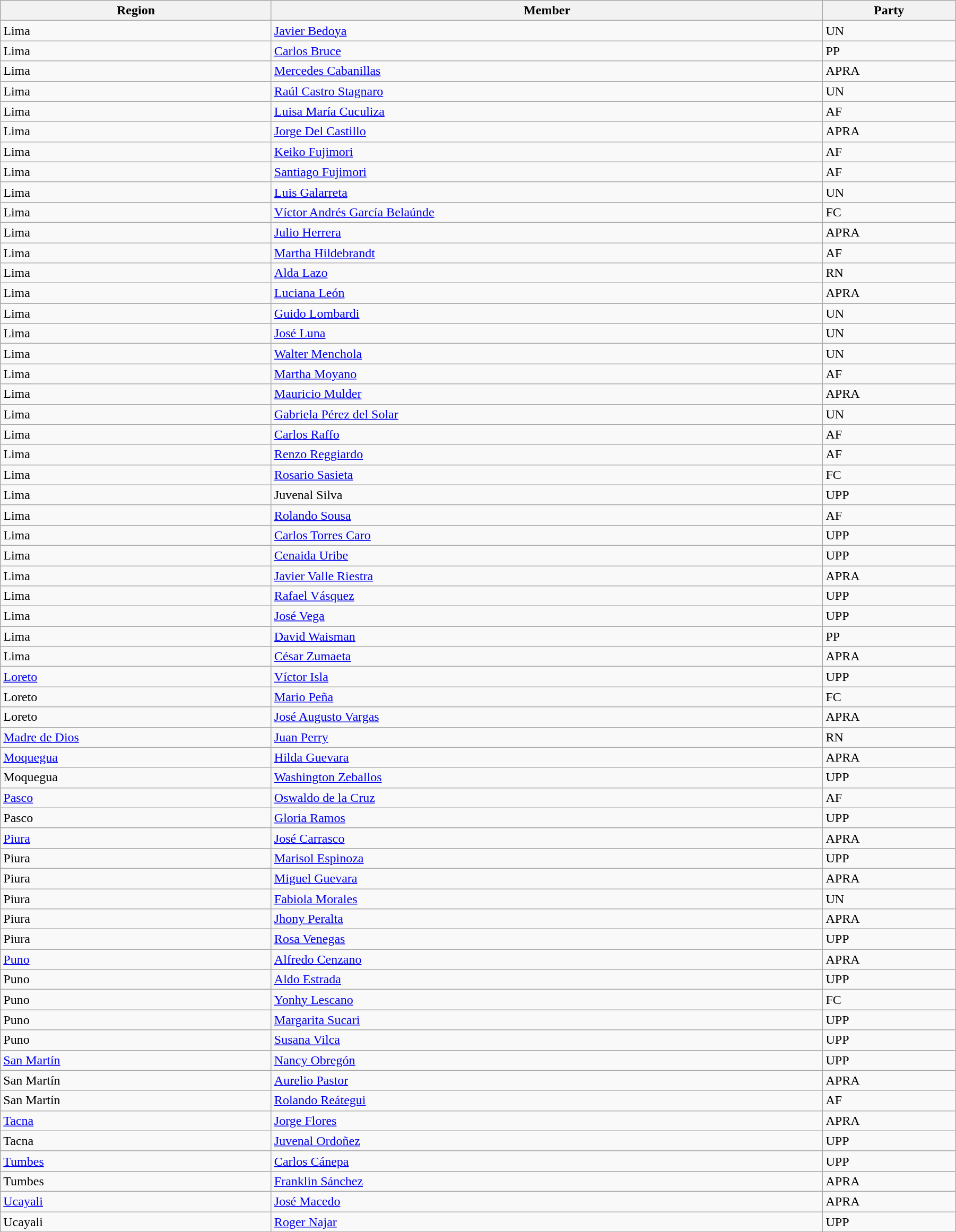<table class="wikitable sortable" style="width:95%">
<tr>
<th>Region</th>
<th>Member</th>
<th>Party</th>
</tr>
<tr>
<td>Lima</td>
<td><a href='#'>Javier Bedoya</a></td>
<td>UN</td>
</tr>
<tr>
<td>Lima</td>
<td><a href='#'>Carlos Bruce</a></td>
<td>PP</td>
</tr>
<tr>
<td>Lima</td>
<td><a href='#'>Mercedes Cabanillas</a></td>
<td>APRA</td>
</tr>
<tr>
<td>Lima</td>
<td><a href='#'>Raúl Castro Stagnaro</a></td>
<td>UN</td>
</tr>
<tr>
<td>Lima</td>
<td><a href='#'>Luisa María Cuculiza</a></td>
<td>AF</td>
</tr>
<tr>
<td>Lima</td>
<td><a href='#'>Jorge Del Castillo</a></td>
<td>APRA</td>
</tr>
<tr>
<td>Lima</td>
<td><a href='#'>Keiko Fujimori</a></td>
<td>AF</td>
</tr>
<tr>
<td>Lima</td>
<td><a href='#'>Santiago Fujimori</a></td>
<td>AF</td>
</tr>
<tr>
<td>Lima</td>
<td><a href='#'>Luis Galarreta</a></td>
<td>UN</td>
</tr>
<tr>
<td>Lima</td>
<td><a href='#'>Víctor Andrés García Belaúnde</a></td>
<td>FC</td>
</tr>
<tr>
<td>Lima</td>
<td><a href='#'>Julio Herrera</a></td>
<td>APRA</td>
</tr>
<tr>
<td>Lima</td>
<td><a href='#'>Martha Hildebrandt</a></td>
<td>AF</td>
</tr>
<tr>
<td>Lima</td>
<td><a href='#'>Alda Lazo</a></td>
<td>RN</td>
</tr>
<tr>
<td>Lima</td>
<td><a href='#'>Luciana León</a></td>
<td>APRA</td>
</tr>
<tr>
<td>Lima</td>
<td><a href='#'>Guido Lombardi</a></td>
<td>UN</td>
</tr>
<tr>
<td>Lima</td>
<td><a href='#'>José Luna</a></td>
<td>UN</td>
</tr>
<tr>
<td>Lima</td>
<td><a href='#'>Walter Menchola</a></td>
<td>UN</td>
</tr>
<tr>
<td>Lima</td>
<td><a href='#'>Martha Moyano</a></td>
<td>AF</td>
</tr>
<tr>
<td>Lima</td>
<td><a href='#'>Mauricio Mulder</a></td>
<td>APRA</td>
</tr>
<tr>
<td>Lima</td>
<td><a href='#'>Gabriela Pérez del Solar</a></td>
<td>UN</td>
</tr>
<tr>
<td>Lima</td>
<td><a href='#'>Carlos Raffo</a></td>
<td>AF</td>
</tr>
<tr>
<td>Lima</td>
<td><a href='#'>Renzo Reggiardo</a></td>
<td>AF</td>
</tr>
<tr>
<td>Lima</td>
<td><a href='#'>Rosario Sasieta</a></td>
<td>FC</td>
</tr>
<tr>
<td>Lima</td>
<td>Juvenal Silva</td>
<td>UPP</td>
</tr>
<tr>
<td>Lima</td>
<td><a href='#'>Rolando Sousa</a></td>
<td>AF</td>
</tr>
<tr>
<td>Lima</td>
<td><a href='#'>Carlos Torres Caro</a></td>
<td>UPP</td>
</tr>
<tr>
<td>Lima</td>
<td><a href='#'>Cenaida Uribe</a></td>
<td>UPP</td>
</tr>
<tr>
<td>Lima</td>
<td><a href='#'>Javier Valle Riestra</a></td>
<td>APRA</td>
</tr>
<tr>
<td>Lima</td>
<td><a href='#'>Rafael Vásquez</a></td>
<td>UPP</td>
</tr>
<tr>
<td>Lima</td>
<td><a href='#'>José Vega</a></td>
<td>UPP</td>
</tr>
<tr>
<td>Lima</td>
<td><a href='#'>David Waisman</a></td>
<td>PP</td>
</tr>
<tr>
<td>Lima</td>
<td><a href='#'>César Zumaeta</a></td>
<td>APRA</td>
</tr>
<tr>
<td><a href='#'>Loreto</a></td>
<td><a href='#'>Víctor Isla</a></td>
<td>UPP</td>
</tr>
<tr>
<td>Loreto</td>
<td><a href='#'>Mario Peña</a></td>
<td>FC</td>
</tr>
<tr>
<td>Loreto</td>
<td><a href='#'>José Augusto Vargas</a></td>
<td>APRA</td>
</tr>
<tr>
<td><a href='#'>Madre de Dios</a></td>
<td><a href='#'>Juan Perry</a></td>
<td>RN</td>
</tr>
<tr>
<td><a href='#'>Moquegua</a></td>
<td><a href='#'>Hilda Guevara</a></td>
<td>APRA</td>
</tr>
<tr>
<td>Moquegua</td>
<td><a href='#'>Washington Zeballos</a></td>
<td>UPP</td>
</tr>
<tr>
<td><a href='#'>Pasco</a></td>
<td><a href='#'>Oswaldo de la Cruz</a></td>
<td>AF</td>
</tr>
<tr>
<td>Pasco</td>
<td><a href='#'>Gloria Ramos</a></td>
<td>UPP</td>
</tr>
<tr>
<td><a href='#'>Piura</a></td>
<td><a href='#'>José Carrasco</a></td>
<td>APRA</td>
</tr>
<tr>
<td>Piura</td>
<td><a href='#'>Marisol Espinoza</a></td>
<td>UPP</td>
</tr>
<tr>
<td>Piura</td>
<td><a href='#'>Miguel Guevara</a></td>
<td>APRA</td>
</tr>
<tr>
<td>Piura</td>
<td><a href='#'>Fabiola Morales</a></td>
<td>UN</td>
</tr>
<tr>
<td>Piura</td>
<td><a href='#'>Jhony Peralta</a></td>
<td>APRA</td>
</tr>
<tr>
<td>Piura</td>
<td><a href='#'>Rosa Venegas</a></td>
<td>UPP</td>
</tr>
<tr>
<td><a href='#'>Puno</a></td>
<td><a href='#'>Alfredo Cenzano</a></td>
<td>APRA</td>
</tr>
<tr>
<td>Puno</td>
<td><a href='#'>Aldo Estrada</a></td>
<td>UPP</td>
</tr>
<tr>
<td>Puno</td>
<td><a href='#'>Yonhy Lescano</a></td>
<td>FC</td>
</tr>
<tr>
<td>Puno</td>
<td><a href='#'>Margarita Sucari</a></td>
<td>UPP</td>
</tr>
<tr>
<td>Puno</td>
<td><a href='#'>Susana Vilca</a></td>
<td>UPP</td>
</tr>
<tr>
<td><a href='#'>San Martín</a></td>
<td><a href='#'>Nancy Obregón</a></td>
<td>UPP</td>
</tr>
<tr>
<td>San Martín</td>
<td><a href='#'>Aurelio Pastor</a></td>
<td>APRA</td>
</tr>
<tr>
<td>San Martín</td>
<td><a href='#'>Rolando Reátegui</a></td>
<td>AF</td>
</tr>
<tr>
<td><a href='#'>Tacna</a></td>
<td><a href='#'>Jorge Flores</a></td>
<td>APRA</td>
</tr>
<tr>
<td>Tacna</td>
<td><a href='#'>Juvenal Ordoñez</a></td>
<td>UPP</td>
</tr>
<tr>
<td><a href='#'>Tumbes</a></td>
<td><a href='#'>Carlos Cánepa</a></td>
<td>UPP</td>
</tr>
<tr>
<td>Tumbes</td>
<td><a href='#'>Franklin Sánchez</a></td>
<td>APRA</td>
</tr>
<tr>
<td><a href='#'>Ucayali</a></td>
<td><a href='#'>José Macedo</a></td>
<td>APRA</td>
</tr>
<tr>
<td>Ucayali</td>
<td><a href='#'>Roger Najar</a></td>
<td>UPP</td>
</tr>
</table>
